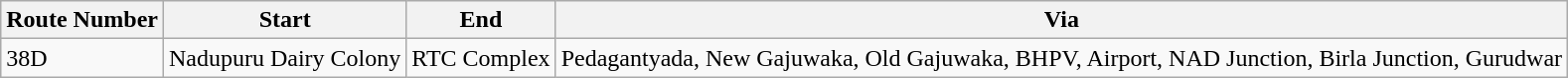<table class="sortable wikitable">
<tr>
<th>Route Number</th>
<th>Start</th>
<th>End</th>
<th>Via</th>
</tr>
<tr>
<td>38D</td>
<td>Nadupuru Dairy Colony</td>
<td>RTC Complex</td>
<td>Pedagantyada, New Gajuwaka, Old Gajuwaka, BHPV, Airport, NAD Junction, Birla Junction, Gurudwar</td>
</tr>
</table>
